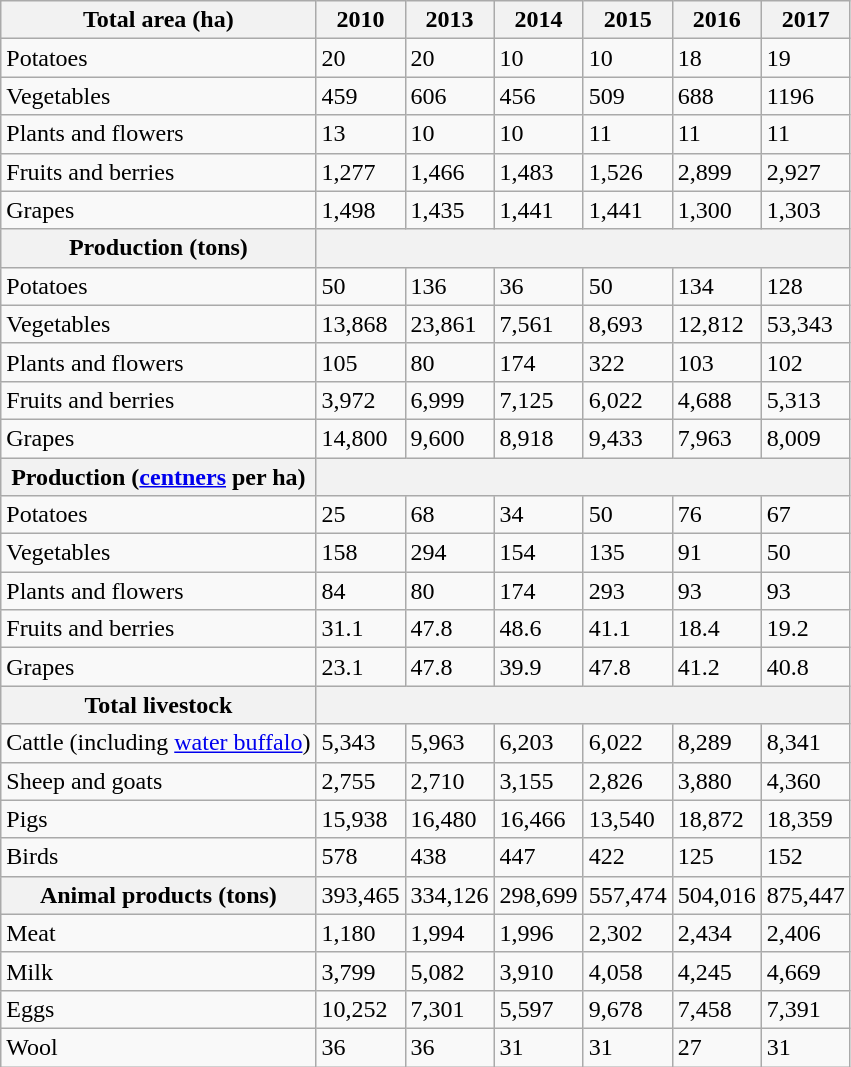<table class="wikitable">
<tr>
<th>Total area (ha)</th>
<th>2010</th>
<th>2013</th>
<th>2014</th>
<th>2015</th>
<th>2016</th>
<th>2017</th>
</tr>
<tr>
<td>Potatoes</td>
<td>20</td>
<td>20</td>
<td>10</td>
<td>10</td>
<td>18</td>
<td>19</td>
</tr>
<tr>
<td>Vegetables</td>
<td>459</td>
<td>606</td>
<td>456</td>
<td>509</td>
<td>688</td>
<td>1196</td>
</tr>
<tr>
<td>Plants and flowers</td>
<td>13</td>
<td>10</td>
<td>10</td>
<td>11</td>
<td>11</td>
<td>11</td>
</tr>
<tr>
<td>Fruits and berries</td>
<td>1,277</td>
<td>1,466</td>
<td>1,483</td>
<td>1,526</td>
<td>2,899</td>
<td>2,927</td>
</tr>
<tr>
<td>Grapes</td>
<td>1,498</td>
<td>1,435</td>
<td>1,441</td>
<td>1,441</td>
<td>1,300</td>
<td>1,303</td>
</tr>
<tr>
<th>Production (tons)</th>
<th colspan="6"></th>
</tr>
<tr>
<td>Potatoes</td>
<td>50</td>
<td>136</td>
<td>36</td>
<td>50</td>
<td>134</td>
<td>128</td>
</tr>
<tr>
<td>Vegetables</td>
<td>13,868</td>
<td>23,861</td>
<td>7,561</td>
<td>8,693</td>
<td>12,812</td>
<td>53,343</td>
</tr>
<tr>
<td>Plants and flowers</td>
<td>105</td>
<td>80</td>
<td>174</td>
<td>322</td>
<td>103</td>
<td>102</td>
</tr>
<tr>
<td>Fruits and berries</td>
<td>3,972</td>
<td>6,999</td>
<td>7,125</td>
<td>6,022</td>
<td>4,688</td>
<td>5,313</td>
</tr>
<tr>
<td>Grapes</td>
<td>14,800</td>
<td>9,600</td>
<td>8,918</td>
<td>9,433</td>
<td>7,963</td>
<td>8,009</td>
</tr>
<tr>
<th>Production (<a href='#'>centners</a> per ha)</th>
<th colspan="6"></th>
</tr>
<tr>
<td>Potatoes</td>
<td>25</td>
<td>68</td>
<td>34</td>
<td>50</td>
<td>76</td>
<td>67</td>
</tr>
<tr>
<td>Vegetables</td>
<td>158</td>
<td>294</td>
<td>154</td>
<td>135</td>
<td>91</td>
<td>50</td>
</tr>
<tr>
<td>Plants and flowers</td>
<td>84</td>
<td>80</td>
<td>174</td>
<td>293</td>
<td>93</td>
<td>93</td>
</tr>
<tr>
<td>Fruits and berries</td>
<td>31.1</td>
<td>47.8</td>
<td>48.6</td>
<td>41.1</td>
<td>18.4</td>
<td>19.2</td>
</tr>
<tr>
<td>Grapes</td>
<td>23.1</td>
<td>47.8</td>
<td>39.9</td>
<td>47.8</td>
<td>41.2</td>
<td>40.8</td>
</tr>
<tr>
<th>Total livestock</th>
<th colspan="6"></th>
</tr>
<tr>
<td>Cattle (including <a href='#'>water buffalo</a>)</td>
<td>5,343</td>
<td>5,963</td>
<td>6,203</td>
<td>6,022</td>
<td>8,289</td>
<td>8,341</td>
</tr>
<tr>
<td>Sheep and goats</td>
<td>2,755</td>
<td>2,710</td>
<td>3,155</td>
<td>2,826</td>
<td>3,880</td>
<td>4,360</td>
</tr>
<tr>
<td>Pigs</td>
<td>15,938</td>
<td>16,480</td>
<td>16,466</td>
<td>13,540</td>
<td>18,872</td>
<td>18,359</td>
</tr>
<tr>
<td>Birds</td>
<td>578</td>
<td>438</td>
<td>447</td>
<td>422</td>
<td>125</td>
<td>152</td>
</tr>
<tr>
<th>Animal products (tons)</th>
<td>393,465</td>
<td>334,126</td>
<td>298,699</td>
<td>557,474</td>
<td>504,016</td>
<td>875,447</td>
</tr>
<tr>
<td>Meat</td>
<td>1,180</td>
<td>1,994</td>
<td>1,996</td>
<td>2,302</td>
<td>2,434</td>
<td>2,406</td>
</tr>
<tr>
<td>Milk</td>
<td>3,799</td>
<td>5,082</td>
<td>3,910</td>
<td>4,058</td>
<td>4,245</td>
<td>4,669</td>
</tr>
<tr>
<td>Eggs</td>
<td>10,252</td>
<td>7,301</td>
<td>5,597</td>
<td>9,678</td>
<td>7,458</td>
<td>7,391</td>
</tr>
<tr>
<td>Wool</td>
<td>36</td>
<td>36</td>
<td>31</td>
<td>31</td>
<td>27</td>
<td>31</td>
</tr>
</table>
